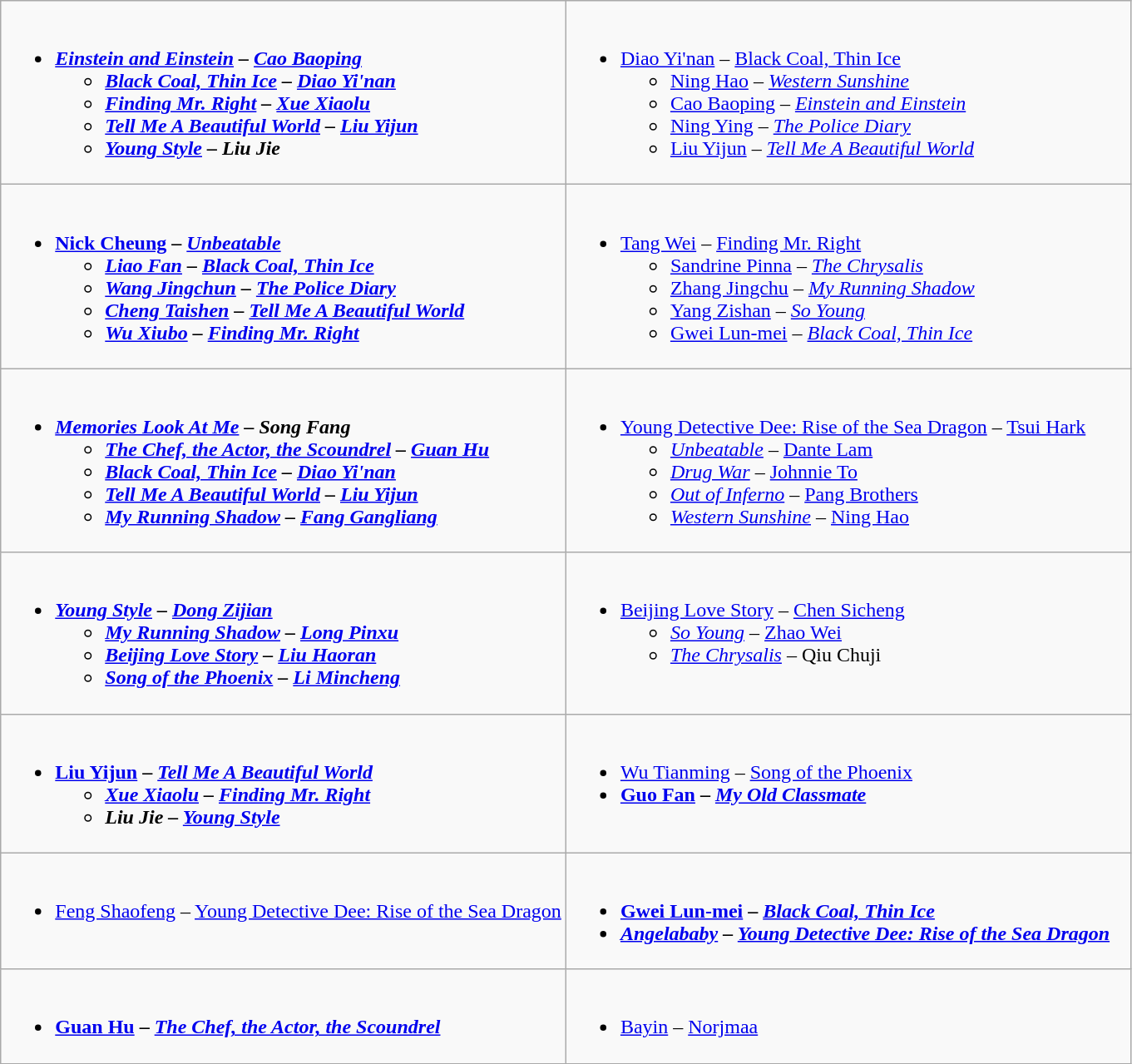<table class=wikitable>
<tr>
<td style="vertical-align:top; width:50%;"><br><ul><li><strong><em><a href='#'>Einstein and Einstein</a><em> – <a href='#'>Cao Baoping</a><strong><ul><li></em><a href='#'>Black Coal, Thin Ice</a><em> – <a href='#'>Diao Yi'nan</a></li><li></em><a href='#'>Finding Mr. Right</a><em> – <a href='#'>Xue Xiaolu</a></li><li></em><a href='#'>Tell Me A Beautiful World</a><em> – <a href='#'>Liu Yijun</a></li><li></em><a href='#'>Young Style</a><em> – Liu Jie</li></ul></li></ul></td>
<td style="vertical-align:top; width:50%;"><br><ul><li></strong><a href='#'>Diao Yi'nan</a> – </em><a href='#'>Black Coal, Thin Ice</a></em></strong><ul><li><a href='#'>Ning Hao</a> – <em><a href='#'>Western Sunshine </a></em></li><li><a href='#'>Cao Baoping</a> – <em><a href='#'>Einstein and Einstein</a></em></li><li><a href='#'>Ning Ying</a> – <em><a href='#'>The Police Diary</a></em></li><li><a href='#'>Liu Yijun</a> – <em><a href='#'>Tell Me A Beautiful World</a></em></li></ul></li></ul></td>
</tr>
<tr>
<td style="vertical-align:top; width:50%;"><br><ul><li><strong><a href='#'>Nick Cheung</a> – <em><a href='#'>Unbeatable</a><strong><em><ul><li><a href='#'>Liao Fan</a> – </em><a href='#'>Black Coal, Thin Ice</a><em></li><li><a href='#'>Wang Jingchun</a> – </em><a href='#'>The Police Diary</a><em></li><li><a href='#'>Cheng Taishen</a> – </em><a href='#'>Tell Me A Beautiful World</a><em></li><li><a href='#'>Wu Xiubo</a> – </em><a href='#'>Finding Mr. Right</a><em></li></ul></li></ul></td>
<td style="vertical-align:top; width:50%;"><br><ul><li></strong><a href='#'>Tang Wei</a> – </em><a href='#'>Finding Mr. Right</a></em></strong><ul><li><a href='#'>Sandrine Pinna</a> – <em><a href='#'>The Chrysalis</a></em></li><li><a href='#'>Zhang Jingchu</a> – <em><a href='#'>My Running Shadow</a></em></li><li><a href='#'>Yang Zishan</a> – <em><a href='#'>So Young</a></em></li><li><a href='#'>Gwei Lun-mei</a> – <em><a href='#'>Black Coal, Thin Ice</a></em></li></ul></li></ul></td>
</tr>
<tr>
<td style="vertical-align:top; width:50%;"><br><ul><li><strong><em><a href='#'>Memories Look At Me</a><em> – Song Fang<strong><ul><li></em><a href='#'>The Chef, the Actor, the Scoundrel</a><em> – <a href='#'>Guan Hu</a></li><li></em><a href='#'>Black Coal, Thin Ice</a><em> – <a href='#'>Diao Yi'nan</a></li><li></em><a href='#'>Tell Me A Beautiful World</a><em> – <a href='#'>Liu Yijun</a></li><li></em><a href='#'>My Running Shadow</a><em> – <a href='#'>Fang Gangliang</a></li></ul></li></ul></td>
<td style="vertical-align:top; width:50%;"><br><ul><li></em></strong><a href='#'>Young Detective Dee: Rise of the Sea Dragon</a></em> – <a href='#'>Tsui Hark</a></strong><ul><li><em><a href='#'>Unbeatable</a></em> – <a href='#'>Dante Lam</a></li><li><em><a href='#'>Drug War</a></em> – <a href='#'>Johnnie To</a></li><li><em><a href='#'>Out of Inferno</a></em> – <a href='#'>Pang Brothers</a></li><li><em><a href='#'>Western Sunshine</a></em> – <a href='#'>Ning Hao</a></li></ul></li></ul></td>
</tr>
<tr>
<td style="vertical-align:top; width:50%;"><br><ul><li><strong><em><a href='#'>Young Style</a><em> – <a href='#'>Dong Zijian</a><strong><ul><li></em><a href='#'>My Running Shadow</a><em> – <a href='#'>Long Pinxu</a></li><li></em><a href='#'>Beijing Love Story</a><em> – <a href='#'>Liu Haoran</a></li><li></em><a href='#'>Song of the Phoenix</a><em> – <a href='#'>Li Mincheng</a></li></ul></li></ul></td>
<td style="vertical-align:top; width:50%;"><br><ul><li></em></strong><a href='#'>Beijing Love Story</a></em> – <a href='#'>Chen Sicheng</a></strong><ul><li><em><a href='#'>So Young</a></em> – <a href='#'>Zhao Wei</a></li><li><em><a href='#'>The Chrysalis</a></em> – Qiu Chuji</li></ul></li></ul></td>
</tr>
<tr>
<td style="vertical-align:top; width:50%;"><br><ul><li><strong><a href='#'>Liu Yijun</a> – <em><a href='#'>Tell Me A Beautiful World</a><strong><em><ul><li><a href='#'>Xue Xiaolu</a> – </em><a href='#'>Finding Mr. Right</a><em></li><li>Liu Jie – </em><a href='#'>Young Style</a><em></li></ul></li></ul></td>
<td style="vertical-align:top; width:50%;"><br><ul><li></strong><a href='#'>Wu Tianming</a> – </em><a href='#'>Song of the Phoenix</a></em></strong></li><li><strong><a href='#'>Guo Fan</a> – <em><a href='#'>My Old Classmate</a><strong><em></li></ul></td>
</tr>
<tr>
<td style="vertical-align:top; width:50%;"><br><ul><li></strong><a href='#'>Feng Shaofeng</a> – </em><a href='#'>Young Detective Dee: Rise of the Sea Dragon</a></em></strong></li></ul></td>
<td style="vertical-align:top; width:50%;"><br><ul><li><strong><a href='#'>Gwei Lun-mei</a> – <em><a href='#'>Black Coal, Thin Ice</a><strong><em></li><li></strong><a href='#'>Angelababy</a> – </em><a href='#'>Young Detective Dee: Rise of the Sea Dragon</a></em></strong></li></ul></td>
</tr>
<tr>
<td style="vertical-align:top; width:50%;"><br><ul><li><strong><a href='#'>Guan Hu</a> – <em><a href='#'>The Chef, the Actor, the Scoundrel</a><strong><em></li></ul></td>
<td style="vertical-align:top; width:50%;"><br><ul><li></strong><a href='#'>Bayin</a> – </em><a href='#'>Norjmaa</a></em></strong></li></ul></td>
</tr>
</table>
